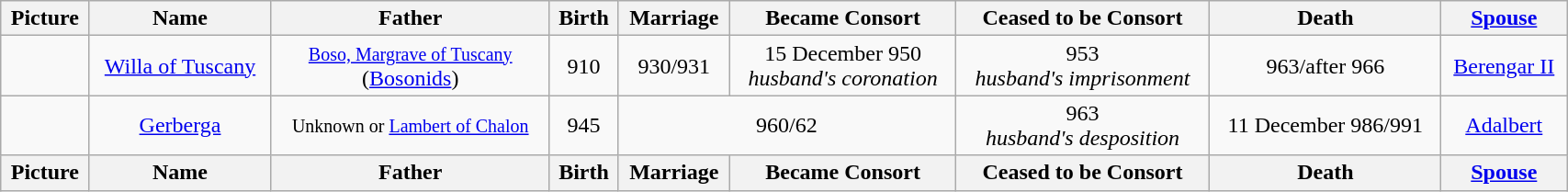<table width=90% class="wikitable">
<tr>
<th>Picture</th>
<th>Name</th>
<th>Father</th>
<th>Birth</th>
<th>Marriage</th>
<th>Became Consort</th>
<th>Ceased to be Consort</th>
<th>Death</th>
<th><a href='#'>Spouse</a></th>
</tr>
<tr>
<td align=center></td>
<td align=center><a href='#'>Willa of Tuscany</a></td>
<td align="center"><small><a href='#'>Boso, Margrave of Tuscany</a></small><br>(<a href='#'>Bosonids</a>)</td>
<td align="center">910</td>
<td align="center">930/931</td>
<td align="center">15 December 950<br><em>husband's coronation</em></td>
<td align="center">953<br><em>husband's imprisonment</em></td>
<td align="center">963/after 966</td>
<td align="center"><a href='#'>Berengar II</a></td>
</tr>
<tr>
<td align="center"></td>
<td align="center"><a href='#'>Gerberga</a></td>
<td align="center"><small>Unknown or <a href='#'>Lambert of Chalon</a></small></td>
<td align="center">945</td>
<td align="center" colspan="2">960/62</td>
<td align="center">963<br><em>husband's desposition</em></td>
<td align="center">11 December 986/991</td>
<td align="center"><a href='#'>Adalbert</a></td>
</tr>
<tr>
<th>Picture</th>
<th>Name</th>
<th>Father</th>
<th>Birth</th>
<th>Marriage</th>
<th>Became Consort</th>
<th>Ceased to be Consort</th>
<th>Death</th>
<th><a href='#'>Spouse</a></th>
</tr>
</table>
